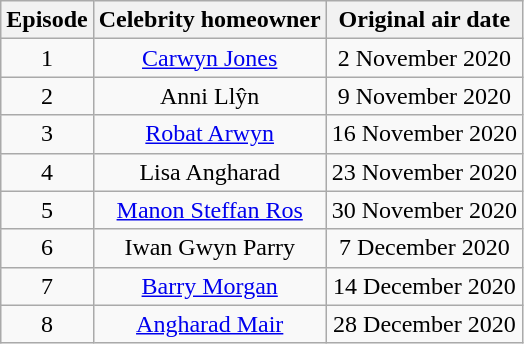<table class="wikitable" style="text-align:center;">
<tr>
<th>Episode</th>
<th>Celebrity homeowner</th>
<th>Original air date</th>
</tr>
<tr>
<td>1</td>
<td><a href='#'>Carwyn Jones</a></td>
<td>2 November 2020</td>
</tr>
<tr>
<td>2</td>
<td>Anni Llŷn</td>
<td>9 November 2020</td>
</tr>
<tr>
<td>3</td>
<td><a href='#'>Robat Arwyn</a></td>
<td>16 November 2020</td>
</tr>
<tr>
<td>4</td>
<td>Lisa Angharad</td>
<td>23 November 2020</td>
</tr>
<tr>
<td>5</td>
<td><a href='#'>Manon Steffan Ros</a></td>
<td>30 November 2020</td>
</tr>
<tr>
<td>6</td>
<td>Iwan Gwyn Parry</td>
<td>7 December 2020</td>
</tr>
<tr>
<td>7</td>
<td><a href='#'>Barry Morgan</a></td>
<td>14 December 2020</td>
</tr>
<tr>
<td>8</td>
<td><a href='#'>Angharad Mair</a></td>
<td>28 December 2020</td>
</tr>
</table>
